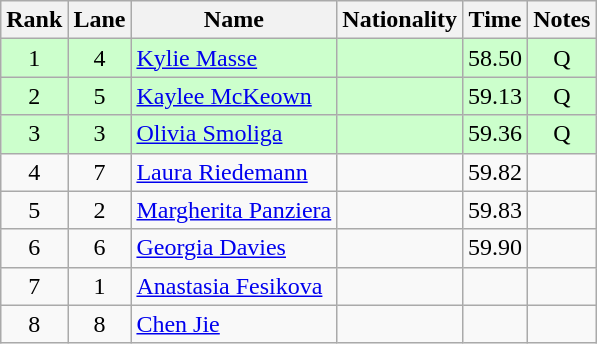<table class="wikitable sortable" style="text-align:center">
<tr>
<th>Rank</th>
<th>Lane</th>
<th>Name</th>
<th>Nationality</th>
<th>Time</th>
<th>Notes</th>
</tr>
<tr bgcolor=ccffcc>
<td>1</td>
<td>4</td>
<td align=left><a href='#'>Kylie Masse</a></td>
<td align=left></td>
<td>58.50</td>
<td>Q</td>
</tr>
<tr bgcolor=ccffcc>
<td>2</td>
<td>5</td>
<td align=left><a href='#'>Kaylee McKeown</a></td>
<td align=left></td>
<td>59.13</td>
<td>Q</td>
</tr>
<tr bgcolor=ccffcc>
<td>3</td>
<td>3</td>
<td align=left><a href='#'>Olivia Smoliga</a></td>
<td align=left></td>
<td>59.36</td>
<td>Q</td>
</tr>
<tr>
<td>4</td>
<td>7</td>
<td align=left><a href='#'>Laura Riedemann</a></td>
<td align=left></td>
<td>59.82</td>
<td></td>
</tr>
<tr>
<td>5</td>
<td>2</td>
<td align=left><a href='#'>Margherita Panziera</a></td>
<td align=left></td>
<td>59.83</td>
<td></td>
</tr>
<tr>
<td>6</td>
<td>6</td>
<td align=left><a href='#'>Georgia Davies</a></td>
<td align=left></td>
<td>59.90</td>
<td></td>
</tr>
<tr>
<td>7</td>
<td>1</td>
<td align=left><a href='#'>Anastasia Fesikova</a></td>
<td align=left></td>
<td></td>
<td></td>
</tr>
<tr>
<td>8</td>
<td>8</td>
<td align=left><a href='#'>Chen Jie</a></td>
<td align=left></td>
<td></td>
<td></td>
</tr>
</table>
